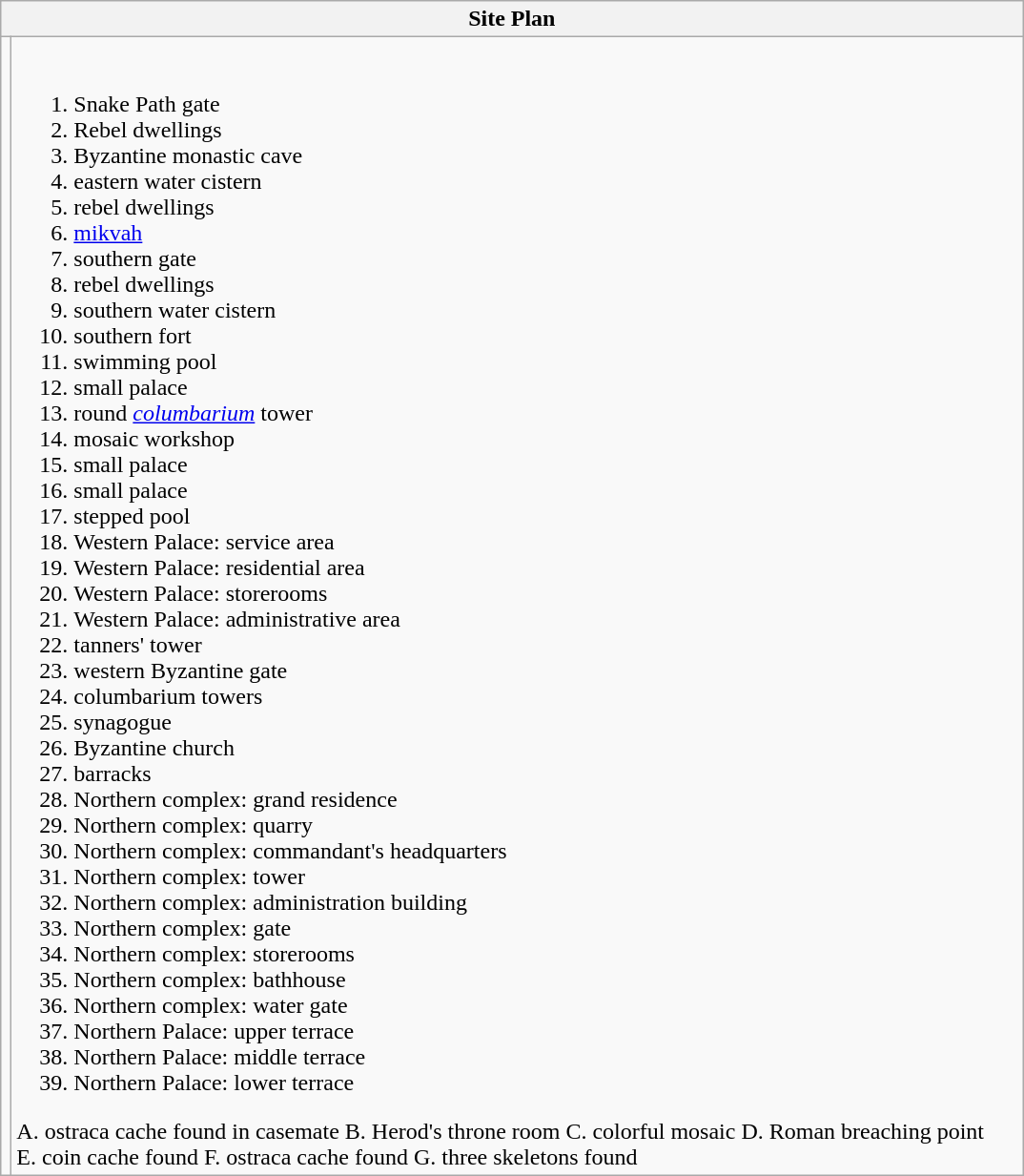<table class="wikitable">
<tr>
<th colspan="2">Site Plan</th>
</tr>
<tr>
<td></td>
<td width="700" style="vertical-align:top;"><br><ol><li>Snake Path gate</li><li>Rebel dwellings</li><li>Byzantine monastic cave</li><li>eastern water cistern</li><li>rebel dwellings</li><li><a href='#'>mikvah</a></li><li>southern gate</li><li>rebel dwellings</li><li>southern water cistern</li><li>southern fort</li><li>swimming pool</li><li>small palace</li><li>round <em><a href='#'>columbarium</a></em> tower</li><li>mosaic workshop</li><li>small palace</li><li>small palace</li><li>stepped pool</li><li>Western Palace: service area</li><li>Western Palace: residential area</li><li>Western Palace: storerooms</li><li>Western Palace: administrative area</li><li>tanners' tower</li><li>western Byzantine gate</li><li>columbarium towers</li><li>synagogue</li><li>Byzantine church</li><li>barracks</li><li>Northern complex: grand residence</li><li>Northern complex: quarry</li><li>Northern complex: commandant's headquarters</li><li>Northern complex: tower</li><li>Northern complex: administration building</li><li>Northern complex: gate</li><li>Northern complex: storerooms</li><li>Northern complex: bathhouse</li><li>Northern complex: water gate</li><li>Northern Palace: upper terrace</li><li>Northern Palace: middle terrace</li><li>Northern Palace: lower terrace</li></ol>A. ostraca cache found in casemate
B. Herod's throne room
C. colorful mosaic
D. Roman breaching point
E. coin cache found
F. ostraca cache found
G. three skeletons found</td>
</tr>
</table>
